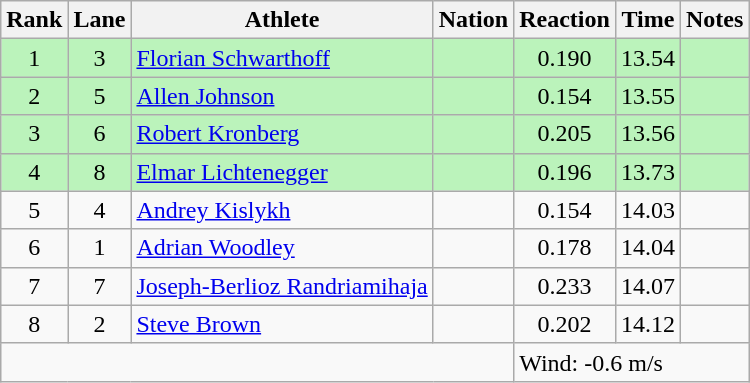<table class="wikitable sortable" style="text-align:center">
<tr>
<th>Rank</th>
<th>Lane</th>
<th>Athlete</th>
<th>Nation</th>
<th>Reaction</th>
<th>Time</th>
<th>Notes</th>
</tr>
<tr bgcolor = "bbf3bb">
<td>1</td>
<td>3</td>
<td align="left"><a href='#'>Florian Schwarthoff</a></td>
<td align="left"></td>
<td>0.190</td>
<td>13.54</td>
<td></td>
</tr>
<tr bgcolor = "bbf3bb">
<td>2</td>
<td>5</td>
<td align="left"><a href='#'>Allen Johnson</a></td>
<td align="left"></td>
<td>0.154</td>
<td>13.55</td>
<td></td>
</tr>
<tr bgcolor = "bbf3bb">
<td>3</td>
<td>6</td>
<td align="left"><a href='#'>Robert Kronberg</a></td>
<td align="left"></td>
<td>0.205</td>
<td>13.56</td>
<td></td>
</tr>
<tr bgcolor = "bbf3bb">
<td>4</td>
<td>8</td>
<td align="left"><a href='#'>Elmar Lichtenegger</a></td>
<td align="left"></td>
<td>0.196</td>
<td>13.73</td>
<td></td>
</tr>
<tr>
<td>5</td>
<td>4</td>
<td align="left"><a href='#'>Andrey Kislykh</a></td>
<td align="left"></td>
<td>0.154</td>
<td>14.03</td>
<td></td>
</tr>
<tr>
<td>6</td>
<td>1</td>
<td align="left"><a href='#'>Adrian Woodley</a></td>
<td align="left"></td>
<td>0.178</td>
<td>14.04</td>
<td></td>
</tr>
<tr>
<td>7</td>
<td>7</td>
<td align="left"><a href='#'>Joseph-Berlioz Randriamihaja</a></td>
<td align="left"></td>
<td>0.233</td>
<td>14.07</td>
<td></td>
</tr>
<tr>
<td>8</td>
<td>2</td>
<td align="left"><a href='#'>Steve Brown</a></td>
<td align="left"></td>
<td>0.202</td>
<td>14.12</td>
<td></td>
</tr>
<tr class="sortbottom">
<td colspan=4></td>
<td colspan="3" style="text-align:left;">Wind: -0.6 m/s</td>
</tr>
</table>
